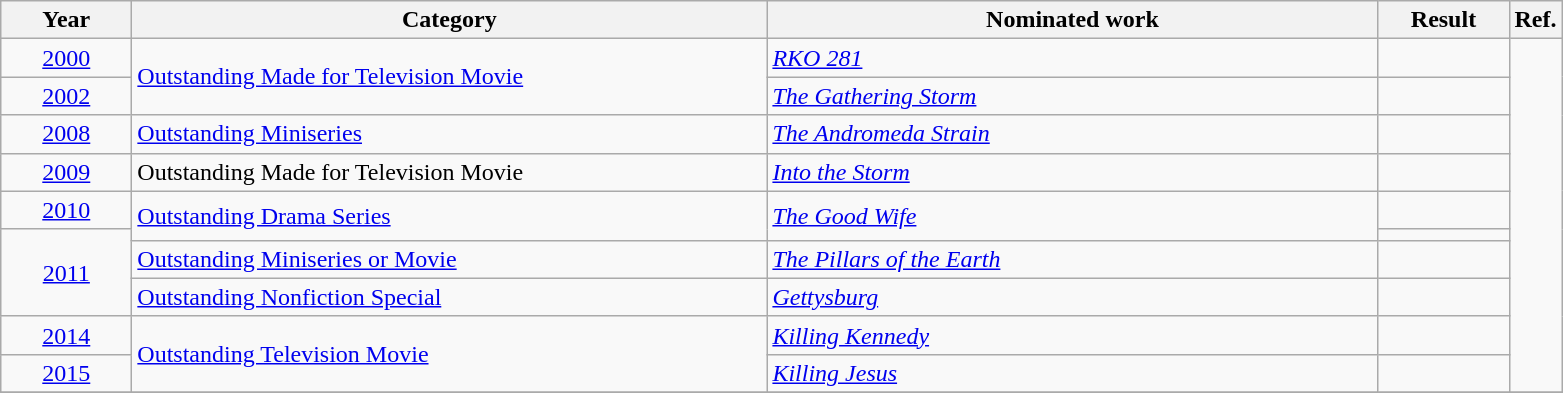<table class=wikitable>
<tr>
<th scope="col" style="width:5em;">Year</th>
<th scope="col" style="width:26em;">Category</th>
<th scope="col" style="width:25em;">Nominated work</th>
<th scope="col" style="width:5em;">Result</th>
<th>Ref.</th>
</tr>
<tr>
<td style="text-align:center;"><a href='#'>2000</a></td>
<td rowspan=2><a href='#'>Outstanding Made for Television Movie</a></td>
<td><em><a href='#'>RKO 281</a></em></td>
<td></td>
<td rowspan=10></td>
</tr>
<tr>
<td style="text-align:center;"><a href='#'>2002</a></td>
<td><em><a href='#'>The Gathering Storm</a></em></td>
<td></td>
</tr>
<tr>
<td style="text-align:center;"><a href='#'>2008</a></td>
<td><a href='#'>Outstanding Miniseries</a></td>
<td><em><a href='#'>The Andromeda Strain</a></em></td>
<td></td>
</tr>
<tr>
<td style="text-align:center;"><a href='#'>2009</a></td>
<td>Outstanding Made for Television Movie</td>
<td><em><a href='#'>Into the Storm</a></em></td>
<td></td>
</tr>
<tr>
<td style="text-align:center;"><a href='#'>2010</a></td>
<td rowspan=2><a href='#'>Outstanding Drama Series</a></td>
<td rowspan=2><em><a href='#'>The Good Wife</a></em></td>
<td></td>
</tr>
<tr>
<td style="text-align:center;", rowspan=3><a href='#'>2011</a></td>
<td></td>
</tr>
<tr>
<td><a href='#'>Outstanding Miniseries or Movie</a></td>
<td><em><a href='#'>The Pillars of the Earth</a></em></td>
<td></td>
</tr>
<tr>
<td><a href='#'>Outstanding Nonfiction Special</a></td>
<td><em><a href='#'>Gettysburg</a></em></td>
<td></td>
</tr>
<tr>
<td style="text-align:center;"><a href='#'>2014</a></td>
<td rowspan=2><a href='#'>Outstanding Television Movie</a></td>
<td><em><a href='#'>Killing Kennedy</a></em></td>
<td></td>
</tr>
<tr>
<td style="text-align:center;"><a href='#'>2015</a></td>
<td><em><a href='#'>Killing Jesus</a></em></td>
<td></td>
</tr>
<tr>
</tr>
</table>
